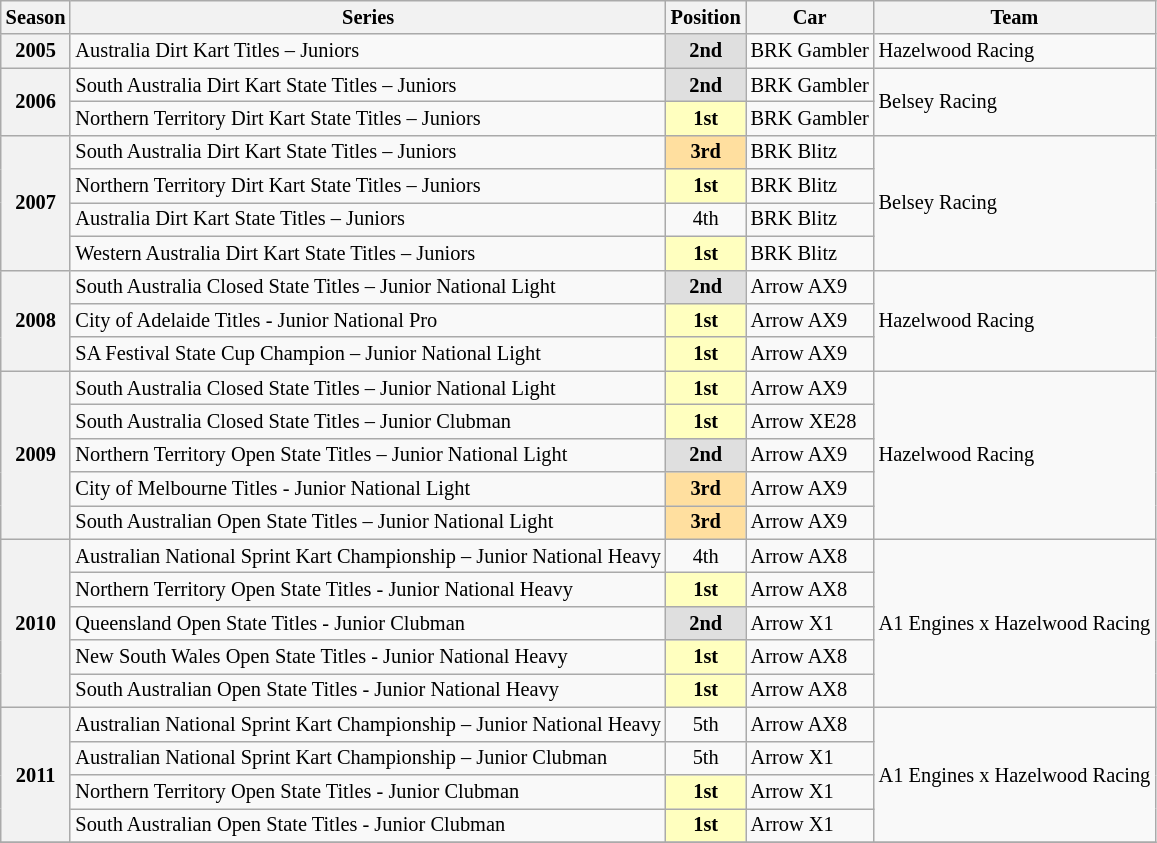<table class="wikitable" style="font-size: 85%;">
<tr>
<th>Season</th>
<th>Series</th>
<th>Position</th>
<th>Car</th>
<th>Team</th>
</tr>
<tr>
<th>2005</th>
<td>Australia Dirt Kart Titles – Juniors</td>
<td align="center" style= "background: #dfdfdf"><strong>2nd</strong></td>
<td>BRK Gambler</td>
<td>Hazelwood Racing</td>
</tr>
<tr>
<th rowspan=2>2006</th>
<td>South Australia Dirt Kart State Titles – Juniors</td>
<td align="center" style= "background: #dfdfdf"><strong>2nd</strong></td>
<td>BRK Gambler</td>
<td rowspan=2>Belsey Racing</td>
</tr>
<tr>
<td>Northern Territory Dirt Kart State Titles – Juniors</td>
<td align="center" style="background: #ffffbf"><strong>1st</strong></td>
<td>BRK Gambler</td>
</tr>
<tr>
<th rowspan=4>2007</th>
<td>South Australia Dirt Kart State Titles – Juniors</td>
<td align="center" style="background: #ffdf9f"><strong>3rd</strong></td>
<td>BRK Blitz</td>
<td rowspan=4>Belsey Racing</td>
</tr>
<tr>
<td>Northern Territory Dirt Kart State Titles – Juniors</td>
<td align="center" style="background: #ffffbf"><strong>1st</strong></td>
<td>BRK Blitz</td>
</tr>
<tr>
<td>Australia Dirt Kart State Titles – Juniors</td>
<td align="center">4th</td>
<td>BRK Blitz</td>
</tr>
<tr>
<td>Western Australia Dirt Kart State Titles – Juniors</td>
<td align="center" style="background: #ffffbf"><strong>1st</strong></td>
<td>BRK Blitz</td>
</tr>
<tr>
<th rowspan=3>2008</th>
<td>South Australia Closed State Titles – Junior National Light</td>
<td align="center" style= "background: #dfdfdf"><strong>2nd</strong></td>
<td>Arrow AX9</td>
<td rowspan=3>Hazelwood Racing</td>
</tr>
<tr>
<td>City of Adelaide Titles - Junior National Pro</td>
<td align="center" style="background: #ffffbf"><strong>1st</strong></td>
<td>Arrow AX9</td>
</tr>
<tr>
<td>SA Festival State Cup Champion – Junior National Light</td>
<td align="center" style="background: #ffffbf"><strong>1st</strong></td>
<td>Arrow AX9</td>
</tr>
<tr>
<th rowspan=5>2009</th>
<td>South Australia Closed State Titles – Junior National Light</td>
<td align="center" style="background: #ffffbf"><strong>1st</strong></td>
<td>Arrow AX9</td>
<td rowspan=5>Hazelwood Racing</td>
</tr>
<tr>
<td>South Australia Closed State Titles – Junior Clubman</td>
<td align="center" style="background: #ffffbf"><strong>1st</strong></td>
<td>Arrow XE28</td>
</tr>
<tr>
<td>Northern Territory Open State Titles – Junior National Light</td>
<td align="center" style= "background: #dfdfdf"><strong>2nd</strong></td>
<td>Arrow AX9</td>
</tr>
<tr>
<td>City of Melbourne Titles - Junior National Light</td>
<td align="center" style="background: #ffdf9f"><strong>3rd</strong></td>
<td>Arrow AX9</td>
</tr>
<tr>
<td>South Australian Open State Titles – Junior National Light</td>
<td align="center" style="background: #ffdf9f"><strong>3rd</strong></td>
<td>Arrow AX9</td>
</tr>
<tr>
<th rowspan=5>2010</th>
<td>Australian National Sprint Kart Championship – Junior National Heavy</td>
<td align="center">4th</td>
<td>Arrow AX8</td>
<td rowspan=5>A1 Engines x Hazelwood Racing</td>
</tr>
<tr>
<td>Northern Territory Open State Titles - Junior National Heavy</td>
<td align="center" style="background: #ffffbf"><strong>1st</strong></td>
<td>Arrow AX8</td>
</tr>
<tr>
<td>Queensland Open State Titles - Junior Clubman</td>
<td align="center" style= "background: #dfdfdf"><strong>2nd</strong></td>
<td>Arrow X1</td>
</tr>
<tr>
<td>New South Wales Open State Titles - Junior National Heavy</td>
<td align="center" style="background: #ffffbf"><strong>1st</strong></td>
<td>Arrow AX8</td>
</tr>
<tr>
<td>South Australian Open State Titles - Junior National Heavy</td>
<td align="center" style="background: #ffffbf"><strong>1st</strong></td>
<td>Arrow AX8</td>
</tr>
<tr>
<th rowspan=4>2011</th>
<td>Australian National Sprint Kart Championship – Junior National Heavy</td>
<td align="center">5th</td>
<td>Arrow AX8</td>
<td rowspan=4>A1 Engines x Hazelwood Racing</td>
</tr>
<tr>
<td>Australian National Sprint Kart Championship – Junior Clubman</td>
<td align="center">5th</td>
<td>Arrow X1</td>
</tr>
<tr>
<td>Northern Territory Open State Titles - Junior Clubman</td>
<td align="center" style="background: #ffffbf"><strong>1st</strong></td>
<td>Arrow X1</td>
</tr>
<tr>
<td>South Australian Open State Titles - Junior Clubman</td>
<td align="center" style="background: #ffffbf"><strong>1st</strong></td>
<td>Arrow X1</td>
</tr>
<tr>
</tr>
</table>
